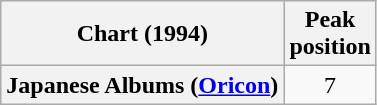<table class="wikitable plainrowheaders" style="text-align:center">
<tr>
<th scope="col">Chart (1994)</th>
<th scope="col">Peak<br>position</th>
</tr>
<tr>
<th scope="row">Japanese Albums (<a href='#'>Oricon</a>)</th>
<td>7</td>
</tr>
</table>
